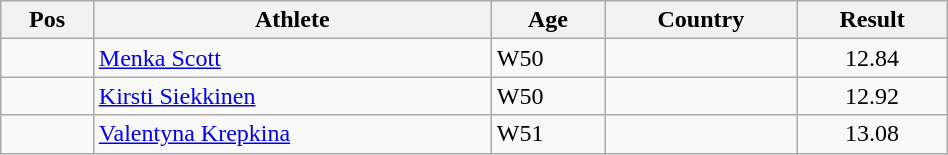<table class="wikitable"  style="text-align:center; width:50%;">
<tr>
<th>Pos</th>
<th>Athlete</th>
<th>Age</th>
<th>Country</th>
<th>Result</th>
</tr>
<tr>
<td align=center></td>
<td align=left><a href='#'>Menka Scott</a></td>
<td align=left>W50</td>
<td align=left></td>
<td>12.84</td>
</tr>
<tr>
<td align=center></td>
<td align=left><a href='#'>Kirsti Siekkinen</a></td>
<td align=left>W50</td>
<td align=left></td>
<td>12.92</td>
</tr>
<tr>
<td align=center></td>
<td align=left><a href='#'>Valentyna Krepkina</a></td>
<td align=left>W51</td>
<td align=left></td>
<td>13.08</td>
</tr>
</table>
